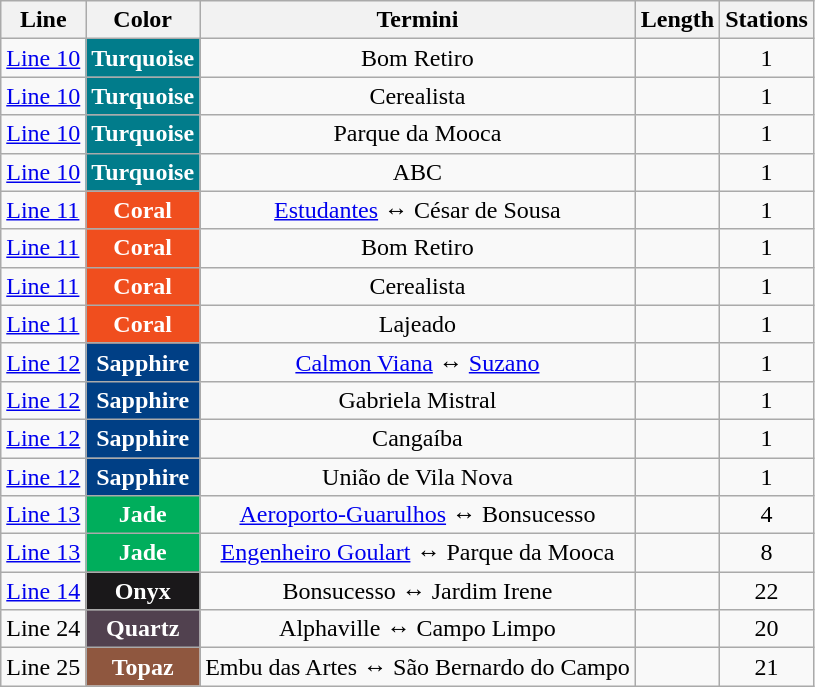<table class="wikitable">
<tr>
<th align="center">Line</th>
<th align="center">Color</th>
<th align="center">Termini</th>
<th align="center">Length</th>
<th align="center">Stations</th>
</tr>
<tr>
<td><a href='#'>Line 10</a></td>
<td align="center" style="color:white" bgcolor="#017c8b"><strong>Turquoise</strong></td>
<td align="center">Bom Retiro</td>
<td></td>
<td align="center">1</td>
</tr>
<tr>
<td><a href='#'>Line 10</a></td>
<td align="center" style="color:white" bgcolor="#017c8b"><strong>Turquoise</strong></td>
<td align="center">Cerealista</td>
<td></td>
<td align="center">1</td>
</tr>
<tr>
<td><a href='#'>Line 10</a></td>
<td align="center" style="color:white" bgcolor="#017c8b"><strong>Turquoise</strong></td>
<td align="center">Parque da Mooca</td>
<td></td>
<td align="center">1</td>
</tr>
<tr>
<td><a href='#'>Line 10</a></td>
<td align="center" style="color:white" bgcolor="#017c8b"><strong>Turquoise</strong></td>
<td align="center">ABC</td>
<td></td>
<td align="center">1</td>
</tr>
<tr>
<td><a href='#'>Line 11</a></td>
<td align="center" style="color:white" bgcolor="#f04e1e"><strong>Coral</strong></td>
<td align="center"><a href='#'>Estudantes</a> ↔ César de Sousa</td>
<td align="center"></td>
<td align="center">1</td>
</tr>
<tr>
<td><a href='#'>Line 11</a></td>
<td align="center" style="color:white" bgcolor="#f04e1e"><strong>Coral</strong></td>
<td align="center">Bom Retiro</td>
<td></td>
<td align="center">1</td>
</tr>
<tr>
<td><a href='#'>Line 11</a></td>
<td align="center" style="color:white" bgcolor="#f04e1e"><strong>Coral</strong></td>
<td align="center">Cerealista</td>
<td></td>
<td align="center">1</td>
</tr>
<tr>
<td><a href='#'>Line 11</a></td>
<td align="center" style="color:white" bgcolor="#f04e1e"><strong>Coral</strong></td>
<td align="center">Lajeado</td>
<td></td>
<td align="center">1</td>
</tr>
<tr>
<td><a href='#'>Line 12</a></td>
<td align="center" style="color:white" bgcolor="#003f85"><strong>Sapphire</strong></td>
<td align="center"><a href='#'>Calmon Viana</a> ↔ <a href='#'>Suzano</a></td>
<td align="center"></td>
<td align="center">1</td>
</tr>
<tr>
<td><a href='#'>Line 12</a></td>
<td align="center" style="color:white" bgcolor="#003f85"><strong>Sapphire</strong></td>
<td align="center">Gabriela Mistral</td>
<td></td>
<td align="center">1</td>
</tr>
<tr>
<td><a href='#'>Line 12</a></td>
<td align="center" style="color:white" bgcolor="#003f85"><strong>Sapphire</strong></td>
<td align="center">Cangaíba</td>
<td></td>
<td align="center">1</td>
</tr>
<tr>
<td><a href='#'>Line 12</a></td>
<td align="center" style="color:white" bgcolor="#003f85"><strong>Sapphire</strong></td>
<td align="center">União de Vila Nova</td>
<td></td>
<td align="center">1</td>
</tr>
<tr>
<td><a href='#'>Line 13</a></td>
<td align="center" style="color:white" bgcolor="#00ae5c"><strong>Jade</strong></td>
<td align="center"><a href='#'>Aeroporto-Guarulhos</a> ↔ Bonsucesso</td>
<td align="center"></td>
<td align="center">4</td>
</tr>
<tr>
<td><a href='#'>Line 13</a></td>
<td align="center" style="color:white" bgcolor="#00ae5c"><strong>Jade</strong></td>
<td align="center"><a href='#'>Engenheiro Goulart</a> ↔ Parque da Mooca</td>
<td align="center"></td>
<td align="center">8</td>
</tr>
<tr>
<td><a href='#'>Line 14</a></td>
<td align="center" style="color:white" bgcolor="#1a181a"><strong>Onyx</strong></td>
<td align="center">Bonsucesso ↔ Jardim Irene</td>
<td align="center"></td>
<td align="center">22</td>
</tr>
<tr>
<td>Line 24</td>
<td align="center" style="color:white" bgcolor="#51414F"><strong>Quartz</strong></td>
<td align="center">Alphaville ↔ Campo Limpo</td>
<td align="center"></td>
<td align="center">20</td>
</tr>
<tr>
<td>Line 25</td>
<td align="center" style="color:white" bgcolor="#8f573f"><strong>Topaz</strong></td>
<td align="center">Embu das Artes ↔ São Bernardo do Campo</td>
<td align="center"></td>
<td align="center">21</td>
</tr>
</table>
